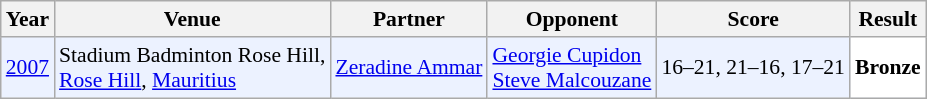<table class="sortable wikitable" style="font-size: 90%;">
<tr>
<th>Year</th>
<th>Venue</th>
<th>Partner</th>
<th>Opponent</th>
<th>Score</th>
<th>Result</th>
</tr>
<tr style="background:#ECF2FF">
<td align="center"><a href='#'>2007</a></td>
<td align="left">Stadium Badminton Rose Hill,<br><a href='#'>Rose Hill</a>, <a href='#'>Mauritius</a></td>
<td align="left"> <a href='#'>Zeradine Ammar</a></td>
<td align="left"> <a href='#'>Georgie Cupidon</a> <br>  <a href='#'>Steve Malcouzane</a></td>
<td align="left">16–21, 21–16, 17–21</td>
<td style="text-align:left; background:white"> <strong>Bronze</strong></td>
</tr>
</table>
